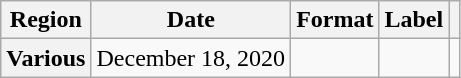<table class="wikitable plainrowheaders">
<tr>
<th scope="col">Region</th>
<th scope="col">Date</th>
<th scope="col">Format</th>
<th scope="col">Label</th>
<th scope="col"></th>
</tr>
<tr>
<th scope="row">Various</th>
<td>December 18, 2020</td>
<td></td>
<td></td>
<td align="center"></td>
</tr>
</table>
